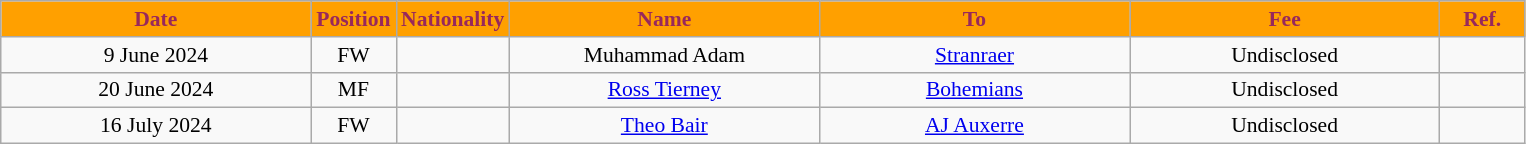<table class="wikitable"  style="text-align:center; font-size:90%; ">
<tr>
<th style="background:#ffa000; color:#98285c; width:200px;">Date</th>
<th style="background:#ffa000; color:#98285c; width:50px;">Position</th>
<th style="background:#ffa000; color:#98285c; width:50px;">Nationality</th>
<th style="background:#ffa000; color:#98285c; width:200px;">Name</th>
<th style="background:#ffa000; color:#98285c; width:200px;">To</th>
<th style="background:#ffa000; color:#98285c; width:200px;">Fee</th>
<th style="background:#ffa000; color:#98285c; width:50px;">Ref.</th>
</tr>
<tr>
<td>9 June 2024</td>
<td>FW</td>
<td></td>
<td>Muhammad Adam</td>
<td><a href='#'>Stranraer</a></td>
<td>Undisclosed</td>
<td></td>
</tr>
<tr>
<td>20 June 2024</td>
<td>MF</td>
<td></td>
<td><a href='#'>Ross Tierney</a></td>
<td><a href='#'>Bohemians</a></td>
<td>Undisclosed</td>
<td></td>
</tr>
<tr>
<td>16 July 2024</td>
<td>FW</td>
<td></td>
<td><a href='#'>Theo Bair</a></td>
<td><a href='#'>AJ Auxerre</a></td>
<td>Undisclosed</td>
<td></td>
</tr>
</table>
